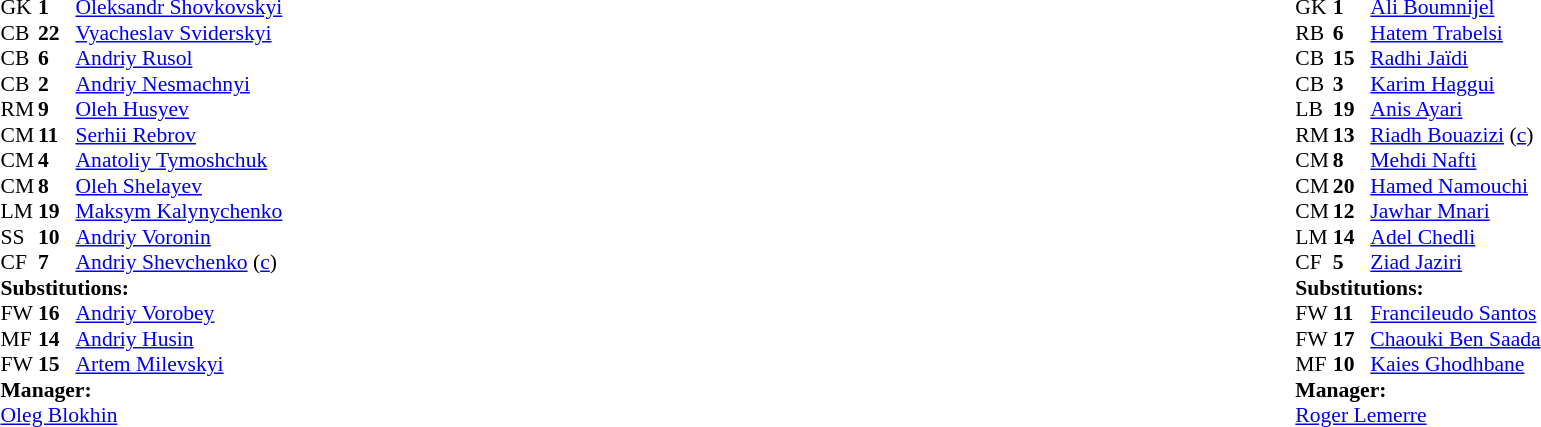<table width="100%">
<tr>
<td valign="top" width="40%"><br><table style="font-size: 90%" cellspacing="0" cellpadding="0">
<tr>
<th width="25"></th>
<th width="25"></th>
</tr>
<tr>
<td>GK</td>
<td><strong>1</strong></td>
<td><a href='#'>Oleksandr Shovkovskyi</a></td>
</tr>
<tr>
<td>CB</td>
<td><strong>22</strong></td>
<td><a href='#'>Vyacheslav Sviderskyi</a></td>
<td></td>
</tr>
<tr>
<td>CB</td>
<td><strong>6</strong></td>
<td><a href='#'>Andriy Rusol</a></td>
<td></td>
</tr>
<tr>
<td>CB</td>
<td><strong>2</strong></td>
<td><a href='#'>Andriy Nesmachnyi</a></td>
</tr>
<tr>
<td>RM</td>
<td><strong>9</strong></td>
<td><a href='#'>Oleh Husyev</a></td>
</tr>
<tr>
<td>CM</td>
<td><strong>11</strong></td>
<td><a href='#'>Serhii Rebrov</a></td>
<td></td>
<td></td>
</tr>
<tr>
<td>CM</td>
<td><strong>4</strong></td>
<td><a href='#'>Anatoliy Tymoshchuk</a></td>
<td></td>
</tr>
<tr>
<td>CM</td>
<td><strong>8</strong></td>
<td><a href='#'>Oleh Shelayev</a></td>
<td></td>
</tr>
<tr>
<td>LM</td>
<td><strong>19</strong></td>
<td><a href='#'>Maksym Kalynychenko</a></td>
<td></td>
<td></td>
</tr>
<tr>
<td>SS</td>
<td><strong>10</strong></td>
<td><a href='#'>Andriy Voronin</a></td>
</tr>
<tr>
<td>CF</td>
<td><strong>7</strong></td>
<td><a href='#'>Andriy Shevchenko</a> (<a href='#'>c</a>)</td>
<td></td>
<td></td>
</tr>
<tr>
<td colspan=3><strong>Substitutions:</strong></td>
</tr>
<tr>
<td>FW</td>
<td><strong>16</strong></td>
<td><a href='#'>Andriy Vorobey</a></td>
<td></td>
<td></td>
</tr>
<tr>
<td>MF</td>
<td><strong>14</strong></td>
<td><a href='#'>Andriy Husin</a></td>
<td></td>
<td></td>
</tr>
<tr>
<td>FW</td>
<td><strong>15</strong></td>
<td><a href='#'>Artem Milevskyi</a></td>
<td></td>
<td></td>
</tr>
<tr>
<td colspan=3><strong>Manager:</strong></td>
</tr>
<tr>
<td colspan="4"><a href='#'>Oleg Blokhin</a></td>
</tr>
</table>
</td>
<td valign="top"></td>
<td valign="top" width="50%"><br><table style="font-size: 90%" cellspacing="0" cellpadding="0" align=center>
<tr>
<th width="25"></th>
<th width="25"></th>
</tr>
<tr>
<td>GK</td>
<td><strong>1</strong></td>
<td><a href='#'>Ali Boumnijel</a></td>
</tr>
<tr>
<td>RB</td>
<td><strong>6</strong></td>
<td><a href='#'>Hatem Trabelsi</a></td>
</tr>
<tr>
<td>CB</td>
<td><strong>15</strong></td>
<td><a href='#'>Radhi Jaïdi</a></td>
<td></td>
</tr>
<tr>
<td>CB</td>
<td><strong>3</strong></td>
<td><a href='#'>Karim Haggui</a></td>
</tr>
<tr>
<td>LB</td>
<td><strong>19</strong></td>
<td><a href='#'>Anis Ayari</a></td>
</tr>
<tr>
<td>RM</td>
<td><strong>13</strong></td>
<td><a href='#'>Riadh Bouazizi</a> (<a href='#'>c</a>)</td>
<td></td>
<td></td>
</tr>
<tr>
<td>CM</td>
<td><strong>8</strong></td>
<td><a href='#'>Mehdi Nafti</a></td>
<td></td>
<td></td>
</tr>
<tr>
<td>CM</td>
<td><strong>20</strong></td>
<td><a href='#'>Hamed Namouchi</a></td>
</tr>
<tr>
<td>CM</td>
<td><strong>12</strong></td>
<td><a href='#'>Jawhar Mnari</a></td>
</tr>
<tr>
<td>LM</td>
<td><strong>14</strong></td>
<td><a href='#'>Adel Chedli</a></td>
<td></td>
<td></td>
</tr>
<tr>
<td>CF</td>
<td><strong>5</strong></td>
<td><a href='#'>Ziad Jaziri</a></td>
<td></td>
</tr>
<tr>
<td colspan=3><strong>Substitutions:</strong></td>
</tr>
<tr>
<td>FW</td>
<td><strong>11</strong></td>
<td><a href='#'>Francileudo Santos</a></td>
<td></td>
<td></td>
</tr>
<tr>
<td>FW</td>
<td><strong>17</strong></td>
<td><a href='#'>Chaouki Ben Saada</a></td>
<td></td>
<td></td>
</tr>
<tr>
<td>MF</td>
<td><strong>10</strong></td>
<td><a href='#'>Kaies Ghodhbane</a></td>
<td></td>
<td></td>
</tr>
<tr>
<td colspan=3><strong>Manager:</strong></td>
</tr>
<tr>
<td colspan="4"> <a href='#'>Roger Lemerre</a></td>
</tr>
</table>
</td>
</tr>
</table>
